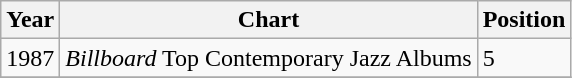<table class="wikitable">
<tr>
<th>Year</th>
<th>Chart</th>
<th>Position</th>
</tr>
<tr>
<td>1987</td>
<td><em>Billboard</em> Top Contemporary Jazz Albums</td>
<td>5</td>
</tr>
<tr>
</tr>
</table>
